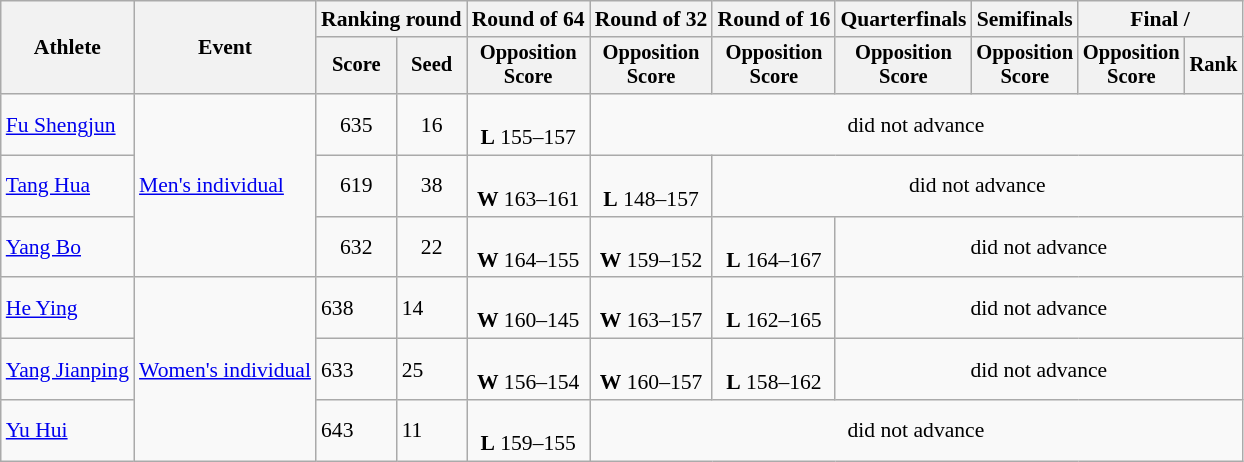<table class="wikitable" style="font-size:90%">
<tr>
<th rowspan="2">Athlete</th>
<th rowspan="2">Event</th>
<th colspan="2">Ranking round</th>
<th>Round of 64</th>
<th>Round of 32</th>
<th>Round of 16</th>
<th>Quarterfinals</th>
<th>Semifinals</th>
<th colspan="2">Final / </th>
</tr>
<tr style="font-size:95%">
<th>Score</th>
<th>Seed</th>
<th>Opposition<br>Score</th>
<th>Opposition<br>Score</th>
<th>Opposition<br>Score</th>
<th>Opposition<br>Score</th>
<th>Opposition<br>Score</th>
<th>Opposition<br>Score</th>
<th>Rank</th>
</tr>
<tr>
<td align=left><a href='#'>Fu Shengjun</a></td>
<td rowspan="3" align=left><a href='#'>Men's individual</a></td>
<td align=center>635</td>
<td align=center>16</td>
<td align=center><br><strong>L</strong> 155–157</td>
<td align=center colspan="6">did not advance</td>
</tr>
<tr>
<td align=left><a href='#'>Tang Hua</a></td>
<td align=center>619</td>
<td align=center>38</td>
<td align=center><br><strong>W</strong> 163–161</td>
<td align=center><br><strong>L</strong> 148–157</td>
<td align=center colspan="5">did not advance</td>
</tr>
<tr>
<td align=left><a href='#'>Yang Bo</a></td>
<td align=center>632</td>
<td align=center>22</td>
<td align=center><br><strong>W</strong> 164–155</td>
<td align=center><br><strong>W</strong> 159–152</td>
<td align=center><br><strong>L</strong> 164–167</td>
<td align=center colspan="4">did not advance</td>
</tr>
<tr>
<td align=left><a href='#'>He Ying</a></td>
<td rowspan="3" align=left><a href='#'>Women's individual</a></td>
<td>638</td>
<td>14</td>
<td align=center><br><strong>W</strong> 160–145</td>
<td align=center><br><strong>W</strong> 163–157</td>
<td align=center><br><strong>L</strong> 162–165</td>
<td align=center colspan="4">did not advance</td>
</tr>
<tr>
<td align=left><a href='#'>Yang Jianping</a></td>
<td>633</td>
<td>25</td>
<td align=center><br><strong>W</strong> 156–154</td>
<td align=center><br><strong>W</strong> 160–157</td>
<td align=center><br><strong>L</strong> 158–162</td>
<td align=center colspan="4">did not advance</td>
</tr>
<tr>
<td align=left><a href='#'>Yu Hui</a></td>
<td>643</td>
<td>11</td>
<td align=center><br><strong>L</strong> 159–155</td>
<td align=center colspan="6">did not advance</td>
</tr>
</table>
